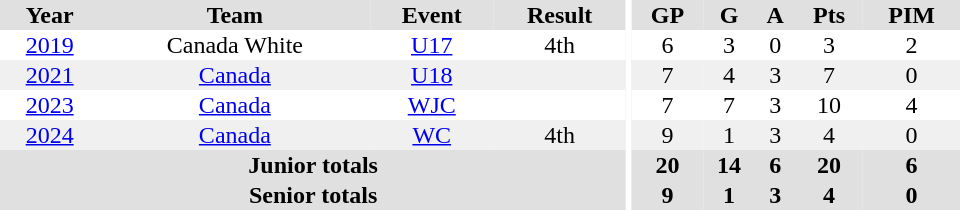<table border="0" cellpadding="1" cellspacing="0" ID="Table3" style="text-align:center; width:40em">
<tr bgcolor="#e0e0e0">
<th>Year</th>
<th>Team</th>
<th>Event</th>
<th>Result</th>
<th rowspan="102" bgcolor="#ffffff"></th>
<th>GP</th>
<th>G</th>
<th>A</th>
<th>Pts</th>
<th>PIM</th>
</tr>
<tr bgcolor="#ffffff">
<td><a href='#'>2019</a></td>
<td>Canada White</td>
<td><a href='#'>U17</a></td>
<td>4th</td>
<td>6</td>
<td>3</td>
<td>0</td>
<td>3</td>
<td>2</td>
</tr>
<tr bgcolor="#f0f0f0">
<td><a href='#'>2021</a></td>
<td><a href='#'>Canada</a></td>
<td><a href='#'>U18</a></td>
<td></td>
<td>7</td>
<td>4</td>
<td>3</td>
<td>7</td>
<td>0</td>
</tr>
<tr>
<td><a href='#'>2023</a></td>
<td><a href='#'>Canada</a></td>
<td><a href='#'>WJC</a></td>
<td></td>
<td>7</td>
<td>7</td>
<td>3</td>
<td>10</td>
<td>4</td>
</tr>
<tr bgcolor="#f0f0f0">
<td><a href='#'>2024</a></td>
<td><a href='#'>Canada</a></td>
<td><a href='#'>WC</a></td>
<td>4th</td>
<td>9</td>
<td>1</td>
<td>3</td>
<td>4</td>
<td>0</td>
</tr>
<tr bgcolor="#e0e0e0">
<th colspan="4">Junior totals</th>
<th>20</th>
<th>14</th>
<th>6</th>
<th>20</th>
<th>6</th>
</tr>
<tr bgcolor="#e0e0e0">
<th colspan="4">Senior totals</th>
<th>9</th>
<th>1</th>
<th>3</th>
<th>4</th>
<th>0</th>
</tr>
</table>
